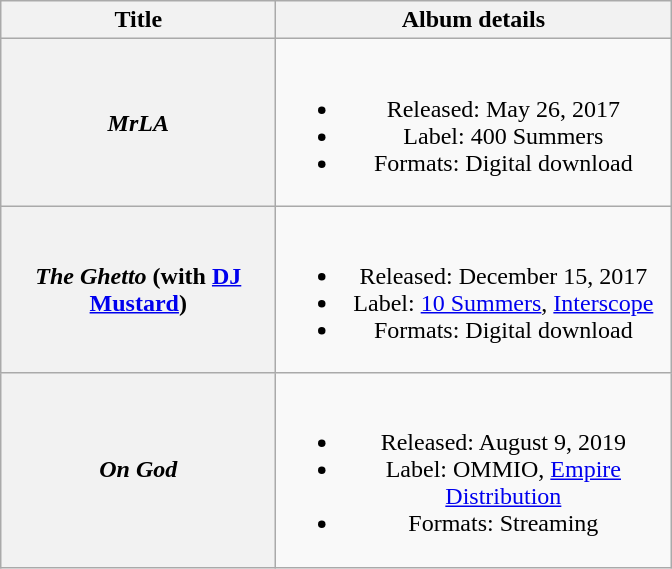<table class="wikitable plainrowheaders" style="text-align:center;">
<tr>
<th scope="col" style="width:11em;">Title</th>
<th scope="col" style="width:16em;">Album details</th>
</tr>
<tr>
<th scope="row"><em>MrLA</em></th>
<td><br><ul><li>Released: May 26, 2017</li><li>Label: 400 Summers</li><li>Formats: Digital download</li></ul></td>
</tr>
<tr>
<th scope="row"><em>The Ghetto</em> <span>(with <a href='#'>DJ Mustard</a>)</span></th>
<td><br><ul><li>Released: December 15, 2017</li><li>Label: <a href='#'>10 Summers</a>, <a href='#'>Interscope</a></li><li>Formats: Digital download</li></ul></td>
</tr>
<tr>
<th scope="row"><em>On God</em></th>
<td><br><ul><li>Released: August 9, 2019</li><li>Label: OMMIO, <a href='#'>Empire Distribution</a></li><li>Formats: Streaming</li></ul></td>
</tr>
</table>
